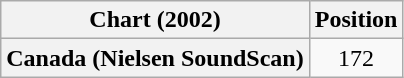<table class="wikitable plainrowheaders" style="text-align:center">
<tr>
<th>Chart (2002)</th>
<th>Position</th>
</tr>
<tr>
<th scope="row">Canada (Nielsen SoundScan)</th>
<td>172</td>
</tr>
</table>
